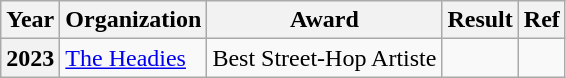<table class="wikitable plainrowheaders">
<tr>
<th scope="col">Year</th>
<th scope="col">Organization</th>
<th scope="col">Award</th>
<th scope="col">Result</th>
<th scope="col">Ref</th>
</tr>
<tr>
<th scope="row" rowspan="1">2023</th>
<td><a href='#'>The Headies</a></td>
<td>Best Street-Hop Artiste</td>
<td></td>
<td></td>
</tr>
</table>
